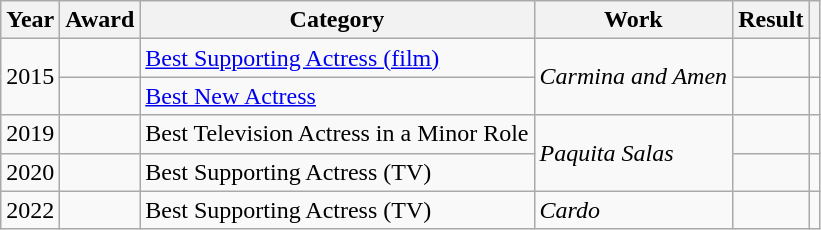<table class="wikitable sortable plainrowheaders">
<tr>
<th>Year</th>
<th>Award</th>
<th>Category</th>
<th>Work</th>
<th>Result</th>
<th scope="col" class="unsortable"></th>
</tr>
<tr>
<td align = "center" rowspan = "2">2015</td>
<td></td>
<td><a href='#'>Best Supporting Actress (film)</a></td>
<td rowspan = "2"><em>Carmina and Amen</em></td>
<td></td>
<td align = "center"></td>
</tr>
<tr>
<td></td>
<td><a href='#'>Best New Actress</a></td>
<td></td>
<td align = "center"></td>
</tr>
<tr>
<td align = "center">2019</td>
<td></td>
<td>Best Television Actress in a Minor Role</td>
<td rowspan = "2"><em>Paquita Salas</em></td>
<td></td>
<td align = "center"></td>
</tr>
<tr>
<td align = "center">2020</td>
<td></td>
<td>Best Supporting Actress (TV)</td>
<td></td>
<td align = "center"></td>
</tr>
<tr>
<td align = "center">2022</td>
<td></td>
<td>Best Supporting Actress (TV)</td>
<td><em>Cardo</em></td>
<td></td>
<td align = "center"></td>
</tr>
</table>
